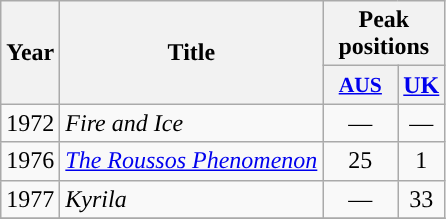<table class="wikitable">
<tr>
<th align="center" rowspan="2" width="10">Year</th>
<th align="center" rowspan="2">Title</th>
<th align="center" colspan="2" width="20">Peak positions</th>
</tr>
<tr>
<th scope="col" style="width:3em;font-size:90%;"><a href='#'>AUS</a><br></th>
<th scope="col"><a href='#'>UK</a></th>
</tr>
<tr>
<td style="text-align:center;" rowspan=1>1972</td>
<td><em>Fire and Ice</em></td>
<td style="text-align:center;">—</td>
<td style="text-align:center;">—</td>
</tr>
<tr>
<td style="text-align:center;" rowspan=1>1976</td>
<td><em><a href='#'>The Roussos Phenomenon</a></em></td>
<td style="text-align:center;">25</td>
<td style="text-align:center;">1</td>
</tr>
<tr>
<td style="text-align:center;" rowspan=1>1977</td>
<td><em>Kyrila</em></td>
<td style="text-align:center;">—</td>
<td style="text-align:center;">33</td>
</tr>
<tr>
</tr>
</table>
